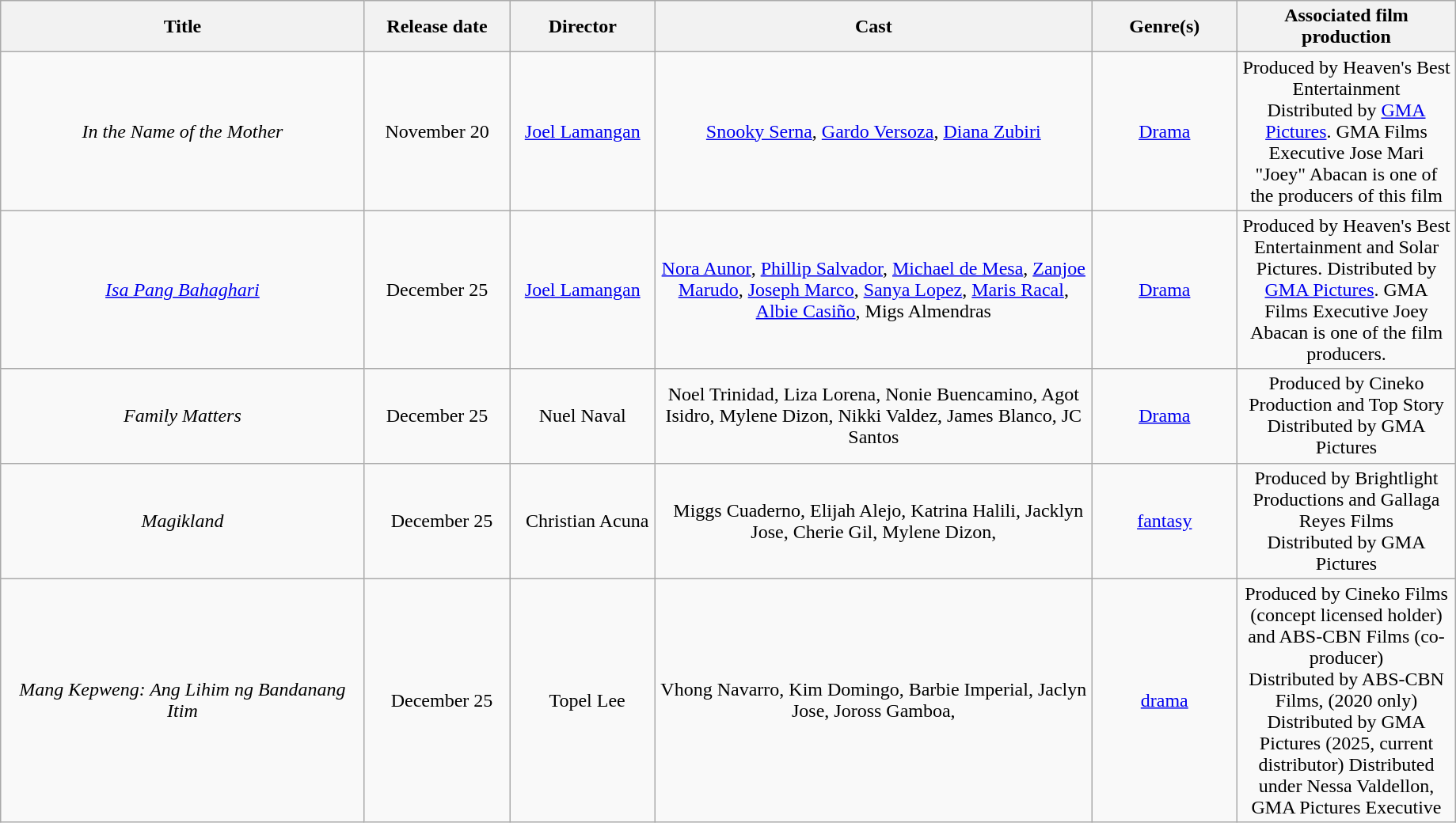<table class="wikitable" "toccolours sortable" style="width:97%; text-align:center">
<tr>
<th style="width:25%;">Title</th>
<th style="width:10%;">Release date</th>
<th style="width:10%;">Director</th>
<th style="width:30%;">Cast</th>
<th style="width:10%;">Genre(s)</th>
<th style="width:15%;">Associated film production</th>
</tr>
<tr>
<td><em>In the Name of the Mother</em></td>
<td>November 20</td>
<td><a href='#'>Joel Lamangan</a></td>
<td><a href='#'>Snooky Serna</a>, <a href='#'>Gardo Versoza</a>, <a href='#'>Diana Zubiri</a></td>
<td><a href='#'>Drama</a></td>
<td>Produced by Heaven's Best Entertainment<br>Distributed by <a href='#'>GMA Pictures</a>. GMA Films Executive Jose Mari "Joey" Abacan is one of the producers of this film</td>
</tr>
<tr>
<td><em><a href='#'>Isa Pang Bahaghari</a></em></td>
<td>December 25</td>
<td><a href='#'>Joel Lamangan</a></td>
<td><a href='#'>Nora Aunor</a>, <a href='#'>Phillip Salvador</a>, <a href='#'>Michael de Mesa</a>, <a href='#'>Zanjoe Marudo</a>, <a href='#'>Joseph Marco</a>, <a href='#'>Sanya Lopez</a>, <a href='#'>Maris Racal</a>, <a href='#'>Albie Casiño</a>, Migs Almendras</td>
<td><a href='#'>Drama</a></td>
<td>Produced by Heaven's Best Entertainment and Solar Pictures. Distributed by <a href='#'>GMA Pictures</a>. GMA Films Executive Joey Abacan is one of the film producers.</td>
</tr>
<tr>
<td><em>Family Matters</em></td>
<td>December 25</td>
<td>Nuel Naval</td>
<td>Noel Trinidad, Liza Lorena, Nonie Buencamino, Agot Isidro, Mylene Dizon, Nikki Valdez, James Blanco, JC Santos</td>
<td><a href='#'>Drama</a></td>
<td>Produced by Cineko Production and Top Story<br>Distributed by GMA Pictures </td>
</tr>
<tr>
<td><em>Magikland</em></td>
<td>  December 25</td>
<td>  Christian Acuna</td>
<td>  Miggs Cuaderno, Elijah Alejo, Katrina Halili, Jacklyn Jose, Cherie Gil, Mylene Dizon,</td>
<td><a href='#'>fantasy</a></td>
<td>Produced by Brightlight Productions and Gallaga Reyes Films<br>Distributed by GMA Pictures </td>
</tr>
<tr>
<td><em>Mang Kepweng: Ang Lihim ng Bandanang Itim</em></td>
<td>  December 25</td>
<td>  Topel Lee</td>
<td>Vhong Navarro, Kim Domingo, Barbie Imperial, Jaclyn Jose, Joross Gamboa,</td>
<td><a href='#'>drama</a></td>
<td>Produced by Cineko Films (concept licensed holder) and ABS-CBN Films (co-producer)<br>Distributed by ABS-CBN Films, (2020 only)<br>Distributed by GMA Pictures (2025, current distributor)
Distributed under Nessa Valdellon, GMA Pictures Executive<br>  </td>
</tr>
</table>
